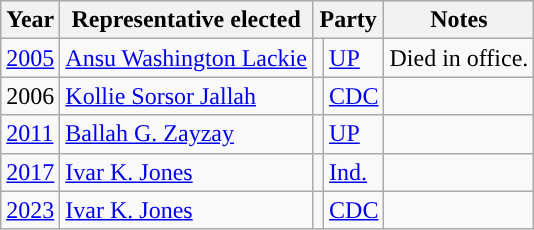<table class="wikitable">
<tr>
<th>Year</th>
<th>Representative elected</th>
<th colspan=2>Party</th>
<th>Notes</th>
</tr>
<tr>
<td><a href='#'>2005</a></td>
<td><a href='#'>Ansu Washington Lackie</a></td>
<td></td>
<td><a href='#'>UP</a></td>
<td>Died in office.</td>
</tr>
<tr>
<td>2006</td>
<td><a href='#'>Kollie Sorsor Jallah</a></td>
<td></td>
<td><a href='#'>CDC</a></td>
<td></td>
</tr>
<tr>
<td><a href='#'>2011</a></td>
<td><a href='#'>Ballah G. Zayzay</a></td>
<td></td>
<td><a href='#'>UP</a></td>
<td></td>
</tr>
<tr>
<td><a href='#'>2017</a></td>
<td><a href='#'>Ivar K. Jones</a></td>
<td></td>
<td><a href='#'>Ind.</a></td>
<td></td>
</tr>
<tr>
<td><a href='#'>2023</a></td>
<td><a href='#'>Ivar K. Jones</a></td>
<td></td>
<td><a href='#'>CDC</a></td>
<td></td>
</tr>
</table>
